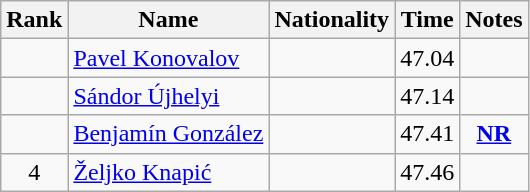<table class="wikitable sortable" style="text-align:center">
<tr>
<th>Rank</th>
<th>Name</th>
<th>Nationality</th>
<th>Time</th>
<th>Notes</th>
</tr>
<tr>
<td></td>
<td align="left"><a href='#'>Pavel Konovalov</a></td>
<td align=left></td>
<td>47.04</td>
<td></td>
</tr>
<tr>
<td></td>
<td align="left"><a href='#'>Sándor Újhelyi</a></td>
<td align=left></td>
<td>47.14</td>
<td></td>
</tr>
<tr>
<td></td>
<td align="left"><a href='#'>Benjamín González</a></td>
<td align=left></td>
<td>47.41</td>
<td><strong><a href='#'>NR</a></strong></td>
</tr>
<tr>
<td>4</td>
<td align="left"><a href='#'>Željko Knapić</a></td>
<td align=left></td>
<td>47.46</td>
<td></td>
</tr>
</table>
